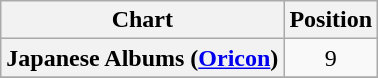<table class="wikitable plainrowheaders">
<tr>
<th>Chart</th>
<th>Position</th>
</tr>
<tr>
<th scope="row">Japanese Albums (<a href='#'>Oricon</a>)</th>
<td style="text-align:center;">9</td>
</tr>
<tr>
</tr>
</table>
